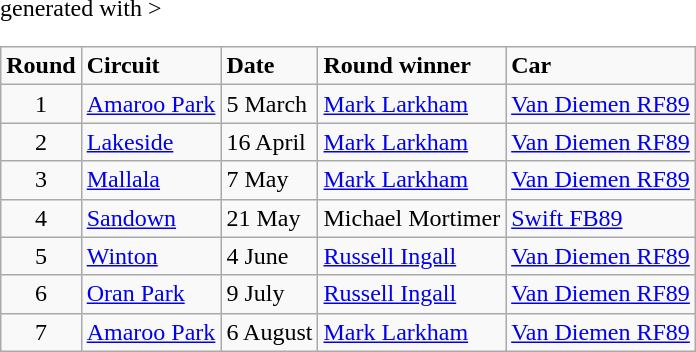<table class="wikitable" <hiddentext>generated with >
<tr style="font-weight:bold">
<td align="center">Round</td>
<td>Circuit</td>
<td>Date</td>
<td>Round winner</td>
<td>Car</td>
</tr>
<tr>
<td align="center">1</td>
<td><a href='#'>Amaroo Park</a></td>
<td>5 March</td>
<td><a href='#'>Mark Larkham</a></td>
<td><a href='#'>Van Diemen RF89</a></td>
</tr>
<tr>
<td align="center">2</td>
<td><a href='#'>Lakeside</a></td>
<td>16 April</td>
<td><a href='#'>Mark Larkham</a></td>
<td><a href='#'>Van Diemen RF89</a></td>
</tr>
<tr>
<td align="center">3</td>
<td><a href='#'>Mallala</a></td>
<td>7 May</td>
<td><a href='#'>Mark Larkham</a></td>
<td><a href='#'>Van Diemen RF89</a></td>
</tr>
<tr>
<td align="center">4</td>
<td><a href='#'>Sandown</a></td>
<td>21 May</td>
<td>Michael Mortimer</td>
<td><a href='#'>Swift FB89</a></td>
</tr>
<tr>
<td align="center">5</td>
<td><a href='#'>Winton</a></td>
<td>4 June</td>
<td><a href='#'>Russell Ingall</a></td>
<td><a href='#'>Van Diemen RF89</a></td>
</tr>
<tr>
<td align="center">6</td>
<td><a href='#'>Oran Park</a></td>
<td>9 July</td>
<td><a href='#'>Russell Ingall</a></td>
<td><a href='#'>Van Diemen RF89</a></td>
</tr>
<tr>
<td align="center">7</td>
<td><a href='#'>Amaroo Park</a></td>
<td>6 August</td>
<td><a href='#'>Mark Larkham</a></td>
<td><a href='#'>Van Diemen RF89</a></td>
</tr>
</table>
